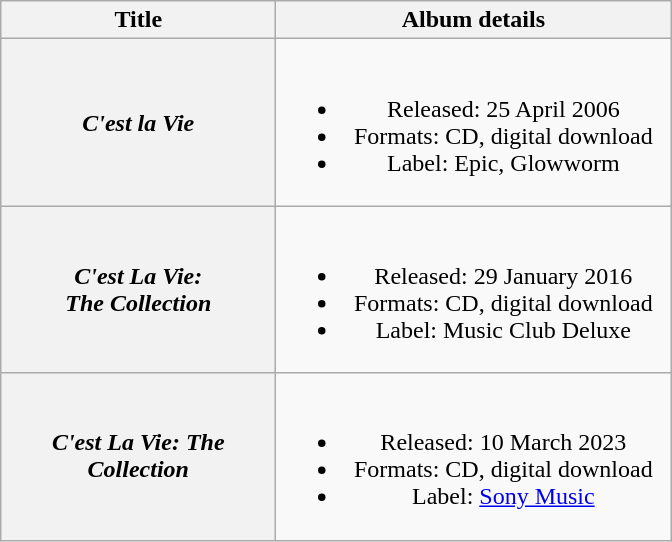<table class="wikitable plainrowheaders" style="text-align:center;">
<tr>
<th scope="col" style="width:11em;">Title</th>
<th scope="col" style="width:16em;">Album details</th>
</tr>
<tr>
<th scope="row"><em>C'est la Vie</em></th>
<td><br><ul><li>Released: 25 April 2006</li><li>Formats: CD, digital download</li><li>Label: Epic, Glowworm</li></ul></td>
</tr>
<tr>
<th scope="row"><em> C'est La Vie:<br>The Collection</em></th>
<td><br><ul><li>Released: 29 January 2016</li><li>Formats: CD, digital download</li><li>Label: Music Club Deluxe</li></ul></td>
</tr>
<tr>
<th scope="row"><em> C'est La Vie: The Collection</em></th>
<td><br><ul><li>Released: 10 March 2023</li><li>Formats: CD, digital download</li><li>Label: <a href='#'>Sony Music</a></li></ul></td>
</tr>
</table>
